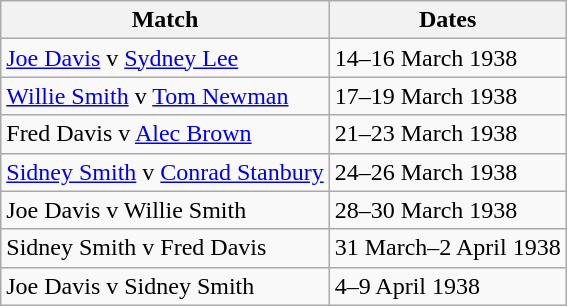<table class="wikitable">
<tr>
<th scope="col">Match</th>
<th scope="col">Dates</th>
</tr>
<tr>
<td><a href='#'>Joe Davis</a> v <a href='#'>Sydney Lee</a></td>
<td>14–16 March 1938</td>
</tr>
<tr>
<td><a href='#'>Willie Smith</a> v <a href='#'>Tom Newman</a></td>
<td>17–19 March 1938</td>
</tr>
<tr>
<td>Fred Davis v <a href='#'>Alec Brown</a></td>
<td>21–23 March 1938</td>
</tr>
<tr>
<td><a href='#'>Sidney Smith</a> v <a href='#'>Conrad Stanbury</a></td>
<td>24–26 March 1938</td>
</tr>
<tr>
<td>Joe Davis v Willie Smith</td>
<td>28–30 March 1938</td>
</tr>
<tr>
<td>Sidney Smith v Fred Davis</td>
<td>31 March–2 April 1938</td>
</tr>
<tr>
<td>Joe Davis v Sidney Smith</td>
<td>4–9 April 1938</td>
</tr>
</table>
